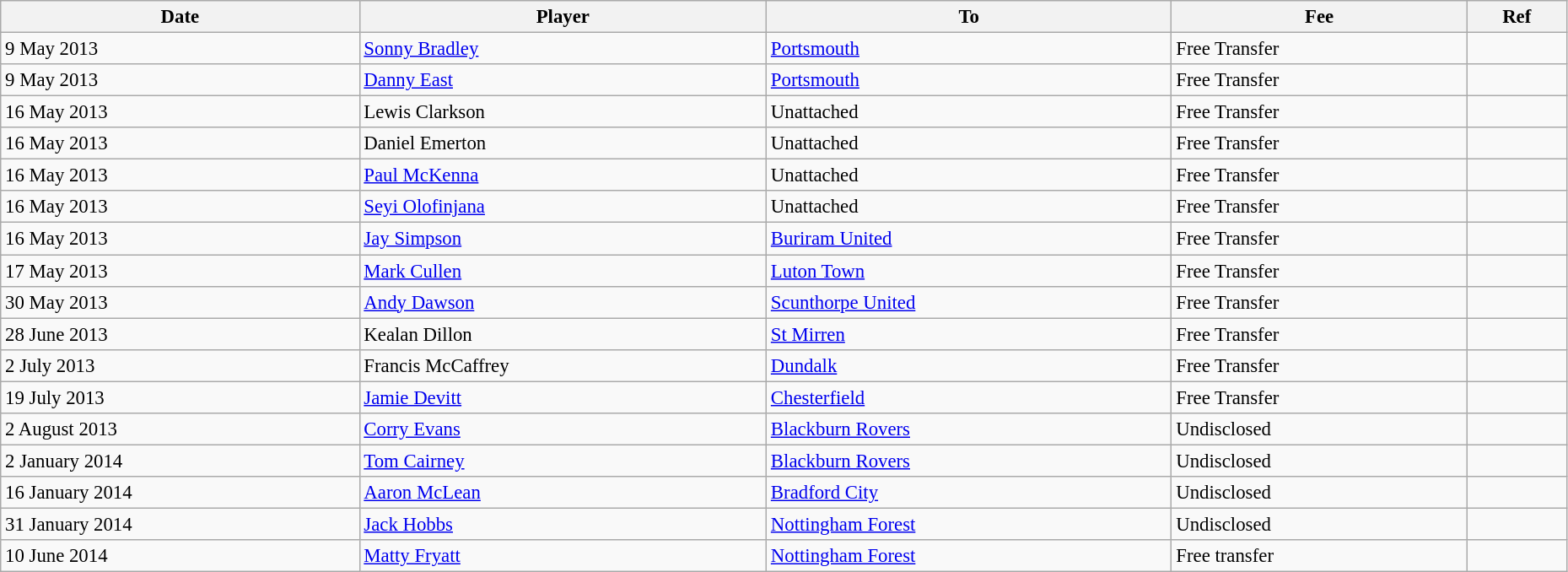<table class="wikitable" style="text-align:center; font-size:95%;width:98%; text-align:left">
<tr>
<th>Date</th>
<th>Player</th>
<th>To</th>
<th>Fee</th>
<th>Ref</th>
</tr>
<tr>
<td>9 May 2013</td>
<td> <a href='#'>Sonny Bradley</a></td>
<td> <a href='#'>Portsmouth</a></td>
<td>Free Transfer</td>
<td></td>
</tr>
<tr>
<td>9 May 2013</td>
<td> <a href='#'>Danny East</a></td>
<td> <a href='#'>Portsmouth</a></td>
<td>Free Transfer</td>
<td></td>
</tr>
<tr>
<td>16 May 2013</td>
<td> Lewis Clarkson</td>
<td>Unattached</td>
<td>Free Transfer</td>
<td></td>
</tr>
<tr>
<td>16 May 2013</td>
<td> Daniel Emerton</td>
<td>Unattached</td>
<td>Free Transfer</td>
<td></td>
</tr>
<tr>
<td>16 May 2013</td>
<td> <a href='#'>Paul McKenna</a></td>
<td>Unattached</td>
<td>Free Transfer</td>
<td></td>
</tr>
<tr>
<td>16 May 2013</td>
<td> <a href='#'>Seyi Olofinjana</a></td>
<td>Unattached</td>
<td>Free Transfer</td>
<td></td>
</tr>
<tr>
<td>16 May 2013</td>
<td> <a href='#'>Jay Simpson</a></td>
<td> <a href='#'>Buriram United</a></td>
<td>Free Transfer</td>
<td></td>
</tr>
<tr>
<td>17 May 2013</td>
<td> <a href='#'>Mark Cullen</a></td>
<td> <a href='#'>Luton Town</a></td>
<td>Free Transfer</td>
<td></td>
</tr>
<tr>
<td>30 May 2013</td>
<td> <a href='#'>Andy Dawson</a></td>
<td> <a href='#'>Scunthorpe United</a></td>
<td>Free Transfer</td>
<td></td>
</tr>
<tr>
<td>28 June 2013</td>
<td> Kealan Dillon</td>
<td> <a href='#'>St Mirren</a></td>
<td>Free Transfer</td>
<td></td>
</tr>
<tr>
<td>2 July 2013</td>
<td> Francis McCaffrey</td>
<td> <a href='#'>Dundalk</a></td>
<td>Free Transfer</td>
<td></td>
</tr>
<tr>
<td>19 July 2013</td>
<td> <a href='#'>Jamie Devitt</a></td>
<td> <a href='#'>Chesterfield</a></td>
<td>Free Transfer</td>
<td></td>
</tr>
<tr>
<td>2 August 2013</td>
<td> <a href='#'>Corry Evans</a></td>
<td> <a href='#'>Blackburn Rovers</a></td>
<td>Undisclosed</td>
<td></td>
</tr>
<tr>
<td>2 January 2014</td>
<td> <a href='#'>Tom Cairney</a></td>
<td> <a href='#'>Blackburn Rovers</a></td>
<td>Undisclosed</td>
<td></td>
</tr>
<tr>
<td>16 January 2014</td>
<td> <a href='#'>Aaron McLean</a></td>
<td> <a href='#'>Bradford City</a></td>
<td>Undisclosed</td>
<td></td>
</tr>
<tr>
<td>31 January 2014</td>
<td> <a href='#'>Jack Hobbs</a></td>
<td> <a href='#'>Nottingham Forest</a></td>
<td>Undisclosed</td>
<td></td>
</tr>
<tr>
<td>10 June 2014</td>
<td> <a href='#'>Matty Fryatt</a></td>
<td> <a href='#'>Nottingham Forest</a></td>
<td>Free transfer</td>
<td></td>
</tr>
</table>
